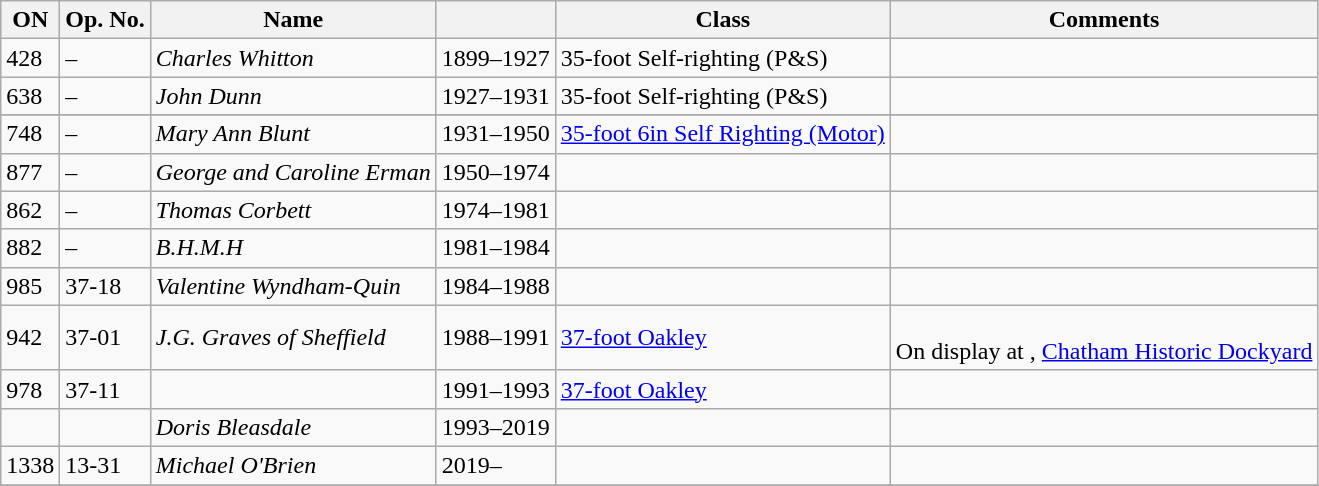<table class="wikitable">
<tr>
<th>ON</th>
<th>Op. No.</th>
<th>Name</th>
<th></th>
<th>Class</th>
<th>Comments</th>
</tr>
<tr>
<td>428</td>
<td>–</td>
<td><em>Charles Whitton</em></td>
<td>1899–1927</td>
<td>35-foot Self-righting (P&S)</td>
<td></td>
</tr>
<tr>
<td>638</td>
<td>–</td>
<td><em>John Dunn</em></td>
<td>1927–1931</td>
<td>35-foot Self-righting (P&S)</td>
<td></td>
</tr>
<tr>
</tr>
<tr>
<td>748</td>
<td>–</td>
<td><em>Mary Ann Blunt</em></td>
<td>1931–1950</td>
<td><a href='#'>35-foot 6in Self Righting (Motor)</a></td>
<td></td>
</tr>
<tr>
<td>877</td>
<td>–</td>
<td><em>George and Caroline Erman</em></td>
<td>1950–1974</td>
<td></td>
<td></td>
</tr>
<tr>
<td>862</td>
<td>–</td>
<td><em>Thomas Corbett</em></td>
<td>1974–1981</td>
<td></td>
<td></td>
</tr>
<tr>
<td>882</td>
<td>–</td>
<td><em>B.H.M.H</em></td>
<td>1981–1984</td>
<td></td>
<td></td>
</tr>
<tr>
<td>985</td>
<td>37-18</td>
<td><em>Valentine Wyndham-Quin</em></td>
<td>1984–1988</td>
<td></td>
<td></td>
</tr>
<tr>
<td>942</td>
<td>37-01</td>
<td><em>J.G. Graves of Sheffield</em></td>
<td>1988–1991</td>
<td><a href='#'>37-foot Oakley</a></td>
<td><br>On display at , <a href='#'>Chatham Historic Dockyard</a></td>
</tr>
<tr>
<td>978</td>
<td>37-11</td>
<td></td>
<td>1991–1993</td>
<td><a href='#'>37-foot Oakley</a></td>
<td></td>
</tr>
<tr>
<td></td>
<td></td>
<td><em>Doris Bleasdale</em></td>
<td>1993–2019</td>
<td></td>
<td></td>
</tr>
<tr>
<td>1338</td>
<td>13-31</td>
<td><em>Michael O'Brien</em></td>
<td>2019–</td>
<td></td>
<td><br></td>
</tr>
<tr>
</tr>
</table>
